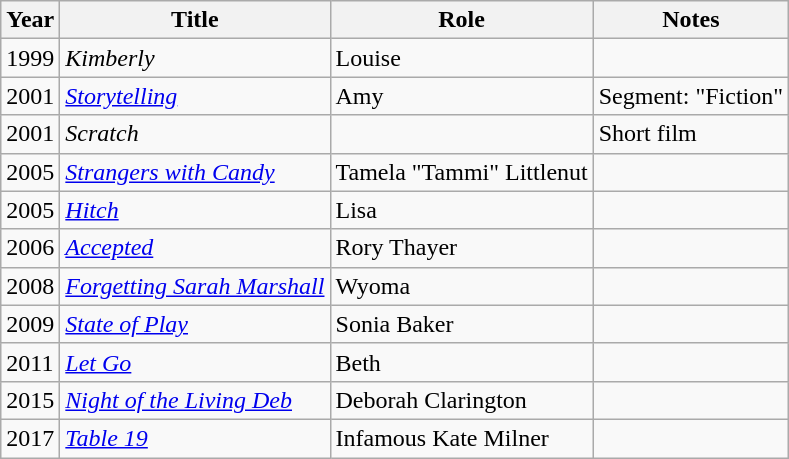<table class="wikitable sortable">
<tr>
<th>Year</th>
<th>Title</th>
<th>Role</th>
<th class="unsortable">Notes</th>
</tr>
<tr>
<td>1999</td>
<td><em>Kimberly</em></td>
<td>Louise</td>
<td></td>
</tr>
<tr>
<td>2001</td>
<td><em><a href='#'>Storytelling</a></em></td>
<td>Amy</td>
<td>Segment: "Fiction"</td>
</tr>
<tr>
<td>2001</td>
<td><em>Scratch</em></td>
<td></td>
<td>Short film</td>
</tr>
<tr>
<td>2005</td>
<td><em><a href='#'>Strangers with Candy</a></em></td>
<td>Tamela "Tammi" Littlenut</td>
<td></td>
</tr>
<tr>
<td>2005</td>
<td><em><a href='#'>Hitch</a></em></td>
<td>Lisa</td>
<td></td>
</tr>
<tr>
<td>2006</td>
<td><em><a href='#'>Accepted</a></em></td>
<td>Rory Thayer</td>
<td></td>
</tr>
<tr>
<td>2008</td>
<td><em><a href='#'>Forgetting Sarah Marshall</a></em></td>
<td>Wyoma</td>
<td></td>
</tr>
<tr>
<td>2009</td>
<td><em><a href='#'>State of Play</a></em></td>
<td>Sonia Baker</td>
<td></td>
</tr>
<tr>
<td>2011</td>
<td><em><a href='#'>Let Go</a></em></td>
<td>Beth</td>
<td></td>
</tr>
<tr>
<td>2015</td>
<td><em><a href='#'>Night of the Living Deb</a></em></td>
<td>Deborah Clarington</td>
<td></td>
</tr>
<tr>
<td>2017</td>
<td><em><a href='#'>Table 19</a></em></td>
<td>Infamous Kate Milner</td>
<td></td>
</tr>
</table>
